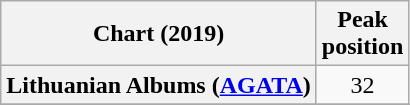<table class="wikitable sortable plainrowheaders" style="text-align:center">
<tr>
<th scope="col">Chart (2019)</th>
<th scope="col">Peak<br>position</th>
</tr>
<tr>
<th scope="row">Lithuanian Albums (<a href='#'>AGATA</a>)</th>
<td>32</td>
</tr>
<tr>
</tr>
<tr>
</tr>
</table>
